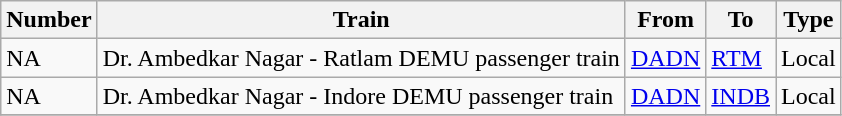<table class="wikitable sortable">
<tr>
<th>Number</th>
<th>Train</th>
<th>From</th>
<th>To</th>
<th>Type</th>
</tr>
<tr>
<td>NA</td>
<td>Dr. Ambedkar Nagar - Ratlam DEMU passenger train</td>
<td><a href='#'>DADN</a></td>
<td><a href='#'>RTM</a></td>
<td>Local</td>
</tr>
<tr>
<td>NA</td>
<td>Dr. Ambedkar Nagar - Indore DEMU passenger train</td>
<td><a href='#'>DADN</a></td>
<td><a href='#'>INDB</a></td>
<td>Local</td>
</tr>
<tr>
</tr>
</table>
